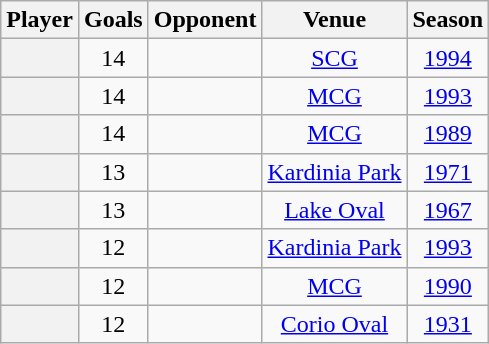<table class="wikitable plainrowheaders sortable" style="text-align:center">
<tr>
<th scope=col">Player</th>
<th scope=col">Goals</th>
<th scope=col">Opponent</th>
<th scope=col">Venue</th>
<th scope=col">Season</th>
</tr>
<tr>
<th scope="row"></th>
<td>14</td>
<td></td>
<td><a href='#'>SCG</a></td>
<td><a href='#'>1994</a></td>
</tr>
<tr>
<th scope="row"></th>
<td>14</td>
<td></td>
<td><a href='#'>MCG</a></td>
<td><a href='#'>1993</a></td>
</tr>
<tr>
<th scope="row"></th>
<td>14</td>
<td></td>
<td><a href='#'>MCG</a></td>
<td><a href='#'>1989</a></td>
</tr>
<tr>
<th scope="row"></th>
<td>13</td>
<td></td>
<td><a href='#'>Kardinia Park</a></td>
<td><a href='#'>1971</a></td>
</tr>
<tr>
<th scope="row"></th>
<td>13</td>
<td></td>
<td><a href='#'>Lake Oval</a></td>
<td><a href='#'>1967</a></td>
</tr>
<tr>
<th scope="row"></th>
<td>12</td>
<td></td>
<td><a href='#'>Kardinia Park</a></td>
<td><a href='#'>1993</a></td>
</tr>
<tr>
<th scope="row"></th>
<td>12</td>
<td></td>
<td><a href='#'>MCG</a></td>
<td><a href='#'>1990</a></td>
</tr>
<tr>
<th scope="row"></th>
<td>12</td>
<td></td>
<td><a href='#'>Corio Oval</a></td>
<td><a href='#'>1931</a></td>
</tr>
</table>
